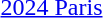<table>
<tr>
<td rowspan=2><a href='#'>2024 Paris</a><br></td>
<td rowspan=2></td>
<td rowspan=2></td>
<td></td>
</tr>
<tr>
<td></td>
</tr>
</table>
